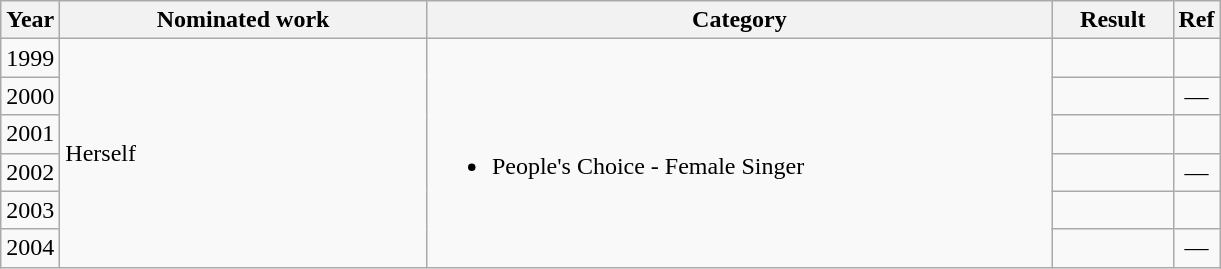<table class="wikitable">
<tr>
<th style="width:10px;">Year</th>
<th style="width:237px;">Nominated work</th>
<th style="width:410px;">Category</th>
<th style="width:73px;">Result</th>
<th>Ref</th>
</tr>
<tr>
<td>1999</td>
<td rowspan=6>Herself</td>
<td rowspan=6><br><ul><li>People's Choice - Female Singer</li></ul></td>
<td></td>
<td align=center></td>
</tr>
<tr>
<td>2000</td>
<td></td>
<td align=center>—</td>
</tr>
<tr>
<td>2001</td>
<td></td>
<td align=center></td>
</tr>
<tr>
<td>2002</td>
<td></td>
<td align=center>—</td>
</tr>
<tr>
<td>2003</td>
<td></td>
<td align=center></td>
</tr>
<tr>
<td>2004</td>
<td></td>
<td align=center>—</td>
</tr>
</table>
